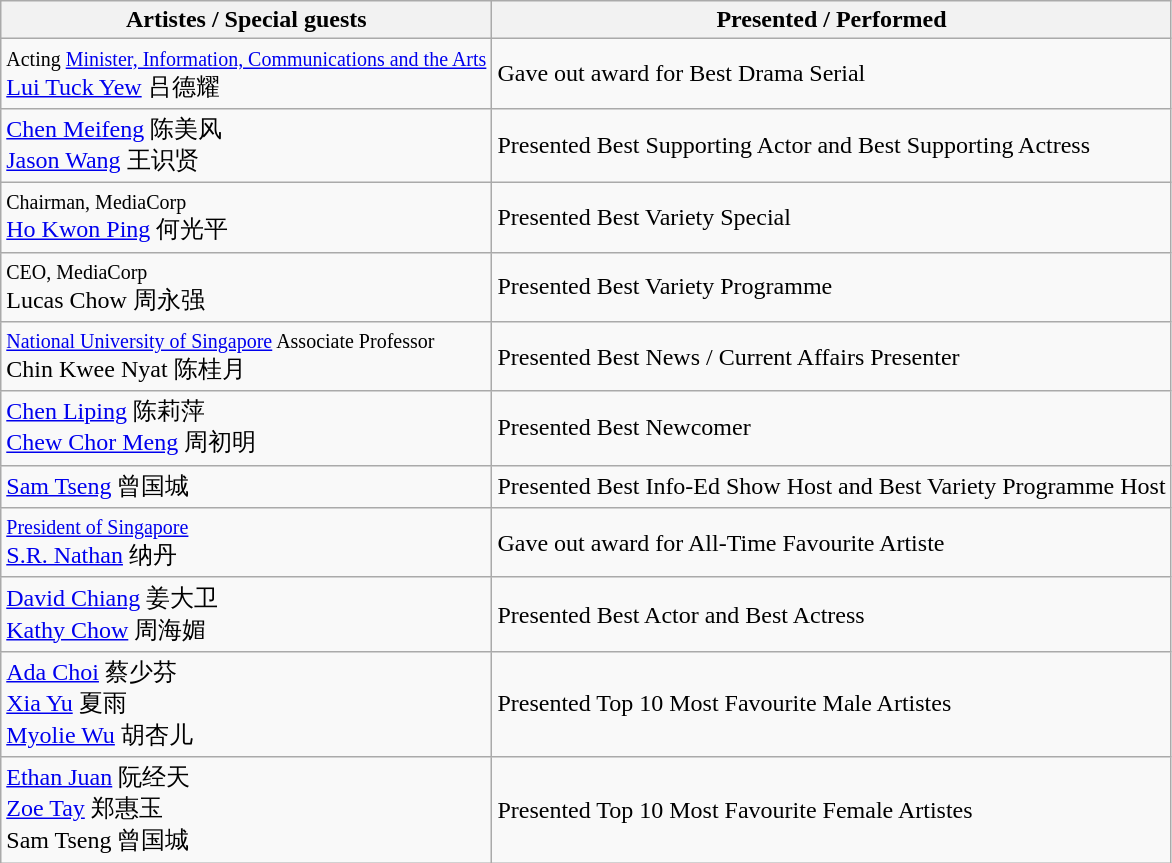<table class="wikitable">
<tr>
<th>Artistes / Special guests</th>
<th>Presented / Performed</th>
</tr>
<tr>
<td><small>Acting <a href='#'>Minister, Information, Communications and the Arts</a></small><br><a href='#'>Lui Tuck Yew</a> 吕德耀</td>
<td>Gave out award for Best Drama Serial</td>
</tr>
<tr>
<td><a href='#'>Chen Meifeng</a> 陈美风<br><a href='#'>Jason Wang</a> 王识贤</td>
<td>Presented Best Supporting Actor and Best Supporting Actress</td>
</tr>
<tr>
<td><small>Chairman, MediaCorp</small><br><a href='#'>Ho Kwon Ping</a> 何光平</td>
<td>Presented Best Variety Special</td>
</tr>
<tr>
<td><small>CEO, MediaCorp</small><br>Lucas Chow 周永强</td>
<td>Presented Best Variety Programme</td>
</tr>
<tr>
<td><small><a href='#'>National University of Singapore</a> Associate Professor</small><br>Chin Kwee Nyat 陈桂月</td>
<td>Presented Best News / Current Affairs Presenter</td>
</tr>
<tr>
<td><a href='#'>Chen Liping</a> 陈莉萍<br><a href='#'>Chew Chor Meng</a> 周初明</td>
<td>Presented Best Newcomer</td>
</tr>
<tr>
<td><a href='#'>Sam Tseng</a> 曾国城</td>
<td>Presented Best Info-Ed Show Host and Best Variety Programme Host</td>
</tr>
<tr>
<td><small><a href='#'>President of Singapore</a></small><br><a href='#'>S.R. Nathan</a> 纳丹</td>
<td>Gave out award for All-Time Favourite Artiste</td>
</tr>
<tr>
<td><a href='#'>David Chiang</a> 姜大卫<br><a href='#'>Kathy Chow</a> 周海媚</td>
<td>Presented Best Actor and Best Actress</td>
</tr>
<tr>
<td><a href='#'>Ada Choi</a> 蔡少芬<br><a href='#'>Xia Yu</a> 夏雨<br><a href='#'>Myolie Wu</a> 胡杏儿</td>
<td>Presented Top 10 Most Favourite Male Artistes</td>
</tr>
<tr>
<td><a href='#'>Ethan Juan</a> 阮经天<br><a href='#'>Zoe Tay</a> 郑惠玉<br>Sam Tseng 曾国城</td>
<td>Presented Top 10 Most Favourite Female Artistes</td>
</tr>
</table>
